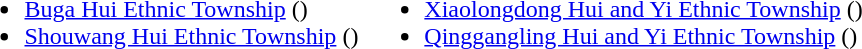<table>
<tr>
<td valign="top"><br><ul><li><a href='#'>Buga Hui Ethnic Township</a> ()</li><li><a href='#'>Shouwang Hui Ethnic Township</a> ()</li></ul></td>
<td valign="top"><br><ul><li><a href='#'>Xiaolongdong Hui and Yi Ethnic Township</a> ()</li><li><a href='#'>Qinggangling Hui and Yi Ethnic Township</a> ()</li></ul></td>
</tr>
</table>
